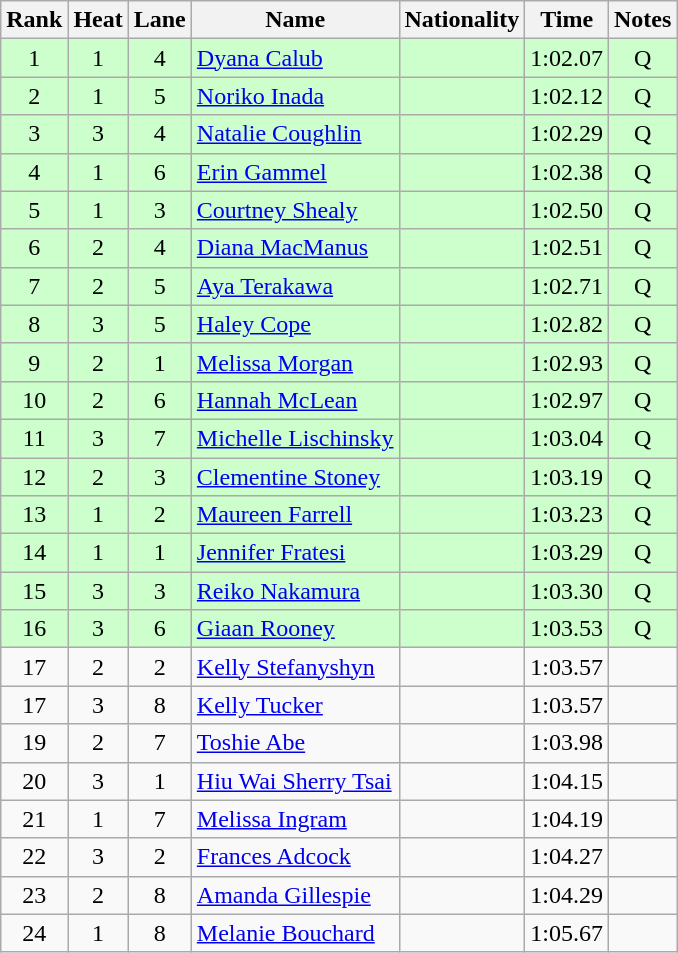<table class="wikitable sortable" style="text-align:center">
<tr>
<th>Rank</th>
<th>Heat</th>
<th>Lane</th>
<th>Name</th>
<th>Nationality</th>
<th>Time</th>
<th>Notes</th>
</tr>
<tr bgcolor=ccffcc>
<td>1</td>
<td>1</td>
<td>4</td>
<td align=left><a href='#'>Dyana Calub</a></td>
<td align=left></td>
<td>1:02.07</td>
<td>Q</td>
</tr>
<tr bgcolor=ccffcc>
<td>2</td>
<td>1</td>
<td>5</td>
<td align=left><a href='#'>Noriko Inada</a></td>
<td align=left></td>
<td>1:02.12</td>
<td>Q</td>
</tr>
<tr bgcolor=ccffcc>
<td>3</td>
<td>3</td>
<td>4</td>
<td align=left><a href='#'>Natalie Coughlin</a></td>
<td align=left></td>
<td>1:02.29</td>
<td>Q</td>
</tr>
<tr bgcolor=ccffcc>
<td>4</td>
<td>1</td>
<td>6</td>
<td align=left><a href='#'>Erin Gammel</a></td>
<td align=left></td>
<td>1:02.38</td>
<td>Q</td>
</tr>
<tr bgcolor=ccffcc>
<td>5</td>
<td>1</td>
<td>3</td>
<td align=left><a href='#'>Courtney Shealy</a></td>
<td align=left></td>
<td>1:02.50</td>
<td>Q</td>
</tr>
<tr bgcolor=ccffcc>
<td>6</td>
<td>2</td>
<td>4</td>
<td align=left><a href='#'>Diana MacManus</a></td>
<td align=left></td>
<td>1:02.51</td>
<td>Q</td>
</tr>
<tr bgcolor=ccffcc>
<td>7</td>
<td>2</td>
<td>5</td>
<td align=left><a href='#'>Aya Terakawa</a></td>
<td align=left></td>
<td>1:02.71</td>
<td>Q</td>
</tr>
<tr bgcolor=ccffcc>
<td>8</td>
<td>3</td>
<td>5</td>
<td align=left><a href='#'>Haley Cope</a></td>
<td align=left></td>
<td>1:02.82</td>
<td>Q</td>
</tr>
<tr bgcolor=ccffcc>
<td>9</td>
<td>2</td>
<td>1</td>
<td align=left><a href='#'>Melissa Morgan</a></td>
<td align=left></td>
<td>1:02.93</td>
<td>Q</td>
</tr>
<tr bgcolor=ccffcc>
<td>10</td>
<td>2</td>
<td>6</td>
<td align=left><a href='#'>Hannah McLean</a></td>
<td align=left></td>
<td>1:02.97</td>
<td>Q</td>
</tr>
<tr bgcolor=ccffcc>
<td>11</td>
<td>3</td>
<td>7</td>
<td align=left><a href='#'>Michelle Lischinsky</a></td>
<td align=left></td>
<td>1:03.04</td>
<td>Q</td>
</tr>
<tr bgcolor=ccffcc>
<td>12</td>
<td>2</td>
<td>3</td>
<td align=left><a href='#'>Clementine Stoney</a></td>
<td align=left></td>
<td>1:03.19</td>
<td>Q</td>
</tr>
<tr bgcolor=ccffcc>
<td>13</td>
<td>1</td>
<td>2</td>
<td align=left><a href='#'>Maureen Farrell</a></td>
<td align=left></td>
<td>1:03.23</td>
<td>Q</td>
</tr>
<tr bgcolor=ccffcc>
<td>14</td>
<td>1</td>
<td>1</td>
<td align=left><a href='#'>Jennifer Fratesi</a></td>
<td align=left></td>
<td>1:03.29</td>
<td>Q</td>
</tr>
<tr bgcolor=ccffcc>
<td>15</td>
<td>3</td>
<td>3</td>
<td align=left><a href='#'>Reiko Nakamura</a></td>
<td align=left></td>
<td>1:03.30</td>
<td>Q</td>
</tr>
<tr bgcolor=ccffcc>
<td>16</td>
<td>3</td>
<td>6</td>
<td align=left><a href='#'>Giaan Rooney</a></td>
<td align=left></td>
<td>1:03.53</td>
<td>Q</td>
</tr>
<tr>
<td>17</td>
<td>2</td>
<td>2</td>
<td align=left><a href='#'>Kelly Stefanyshyn</a></td>
<td align=left></td>
<td>1:03.57</td>
<td></td>
</tr>
<tr>
<td>17</td>
<td>3</td>
<td>8</td>
<td align=left><a href='#'>Kelly Tucker</a></td>
<td align=left></td>
<td>1:03.57</td>
<td></td>
</tr>
<tr>
<td>19</td>
<td>2</td>
<td>7</td>
<td align=left><a href='#'>Toshie Abe</a></td>
<td align=left></td>
<td>1:03.98</td>
<td></td>
</tr>
<tr>
<td>20</td>
<td>3</td>
<td>1</td>
<td align=left><a href='#'>Hiu Wai Sherry Tsai</a></td>
<td align=left></td>
<td>1:04.15</td>
<td></td>
</tr>
<tr>
<td>21</td>
<td>1</td>
<td>7</td>
<td align=left><a href='#'>Melissa Ingram</a></td>
<td align=left></td>
<td>1:04.19</td>
<td></td>
</tr>
<tr>
<td>22</td>
<td>3</td>
<td>2</td>
<td align=left><a href='#'>Frances Adcock</a></td>
<td align=left></td>
<td>1:04.27</td>
<td></td>
</tr>
<tr>
<td>23</td>
<td>2</td>
<td>8</td>
<td align=left><a href='#'>Amanda Gillespie</a></td>
<td align=left></td>
<td>1:04.29</td>
<td></td>
</tr>
<tr>
<td>24</td>
<td>1</td>
<td>8</td>
<td align=left><a href='#'>Melanie Bouchard</a></td>
<td align=left></td>
<td>1:05.67</td>
<td></td>
</tr>
</table>
